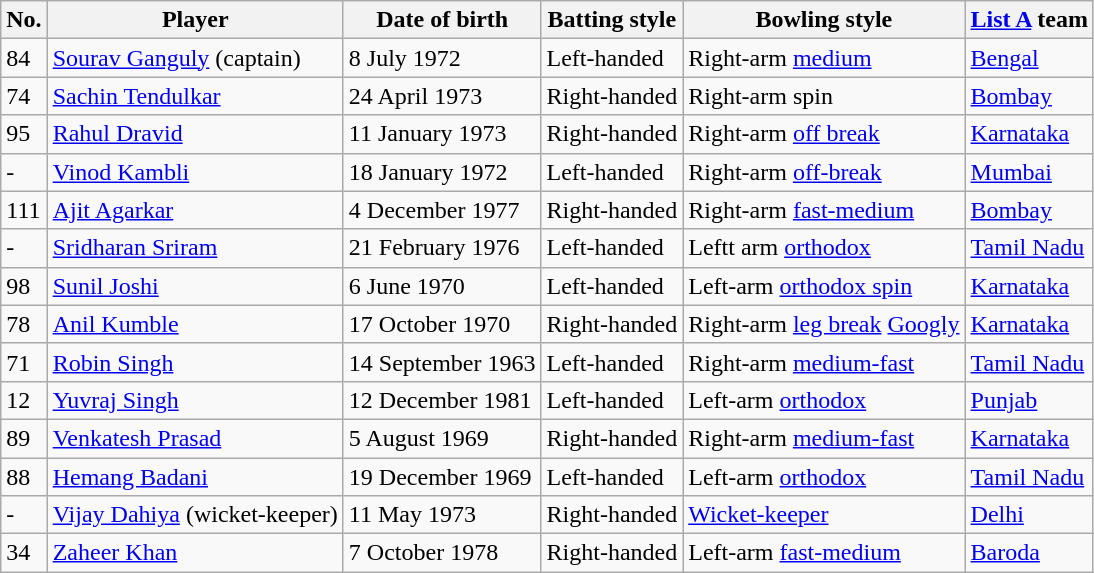<table class="wikitable">
<tr>
<th>No.</th>
<th>Player</th>
<th>Date of birth</th>
<th>Batting style</th>
<th>Bowling style</th>
<th><a href='#'>List A</a> team</th>
</tr>
<tr>
<td>84</td>
<td><a href='#'>Sourav Ganguly</a> (captain)</td>
<td>8 July 1972</td>
<td>Left-handed</td>
<td>Right-arm <a href='#'>medium</a></td>
<td><a href='#'>Bengal</a></td>
</tr>
<tr>
<td>74</td>
<td><a href='#'>Sachin Tendulkar</a></td>
<td>24 April 1973</td>
<td>Right-handed</td>
<td>Right-arm spin</td>
<td><a href='#'>Bombay</a></td>
</tr>
<tr>
<td>95</td>
<td><a href='#'>Rahul Dravid</a></td>
<td>11 January 1973</td>
<td>Right-handed</td>
<td>Right-arm <a href='#'>off break</a></td>
<td><a href='#'>Karnataka</a></td>
</tr>
<tr>
<td>-</td>
<td><a href='#'>Vinod Kambli</a></td>
<td>18 January 1972</td>
<td>Left-handed</td>
<td>Right-arm <a href='#'>off-break</a></td>
<td><a href='#'>Mumbai</a></td>
</tr>
<tr>
<td>111</td>
<td><a href='#'>Ajit Agarkar</a></td>
<td>4 December 1977</td>
<td>Right-handed</td>
<td>Right-arm <a href='#'>fast-medium</a></td>
<td><a href='#'>Bombay</a></td>
</tr>
<tr>
<td>-</td>
<td><a href='#'>Sridharan Sriram</a></td>
<td>21 February 1976</td>
<td>Left-handed</td>
<td>Leftt arm <a href='#'>orthodox</a></td>
<td><a href='#'>Tamil Nadu</a></td>
</tr>
<tr>
<td>98</td>
<td><a href='#'>Sunil Joshi</a></td>
<td>6 June 1970</td>
<td>Left-handed</td>
<td>Left-arm <a href='#'>orthodox spin</a></td>
<td><a href='#'>Karnataka</a></td>
</tr>
<tr>
<td>78</td>
<td><a href='#'>Anil Kumble</a></td>
<td>17 October 1970</td>
<td>Right-handed</td>
<td>Right-arm <a href='#'>leg break</a> <a href='#'>Googly</a></td>
<td><a href='#'>Karnataka</a></td>
</tr>
<tr>
<td>71</td>
<td><a href='#'>Robin Singh</a></td>
<td>14 September 1963</td>
<td>Left-handed</td>
<td>Right-arm <a href='#'>medium-fast</a></td>
<td><a href='#'>Tamil Nadu</a></td>
</tr>
<tr>
<td>12</td>
<td><a href='#'>Yuvraj Singh</a></td>
<td>12 December 1981</td>
<td>Left-handed</td>
<td>Left-arm <a href='#'>orthodox</a></td>
<td><a href='#'>Punjab</a></td>
</tr>
<tr>
<td>89</td>
<td><a href='#'>Venkatesh Prasad</a></td>
<td>5 August 1969</td>
<td>Right-handed</td>
<td>Right-arm <a href='#'>medium-fast</a></td>
<td><a href='#'>Karnataka</a></td>
</tr>
<tr>
<td>88</td>
<td><a href='#'>Hemang Badani</a></td>
<td>19 December 1969</td>
<td>Left-handed</td>
<td>Left-arm <a href='#'>orthodox</a></td>
<td><a href='#'>Tamil Nadu</a></td>
</tr>
<tr>
<td>-</td>
<td><a href='#'>Vijay Dahiya</a> (wicket-keeper)</td>
<td>11 May 1973</td>
<td>Right-handed</td>
<td><a href='#'>Wicket-keeper</a></td>
<td><a href='#'>Delhi</a></td>
</tr>
<tr>
<td>34</td>
<td><a href='#'>Zaheer Khan</a></td>
<td>7 October 1978</td>
<td>Right-handed</td>
<td>Left-arm <a href='#'>fast-medium</a></td>
<td><a href='#'>Baroda</a></td>
</tr>
</table>
